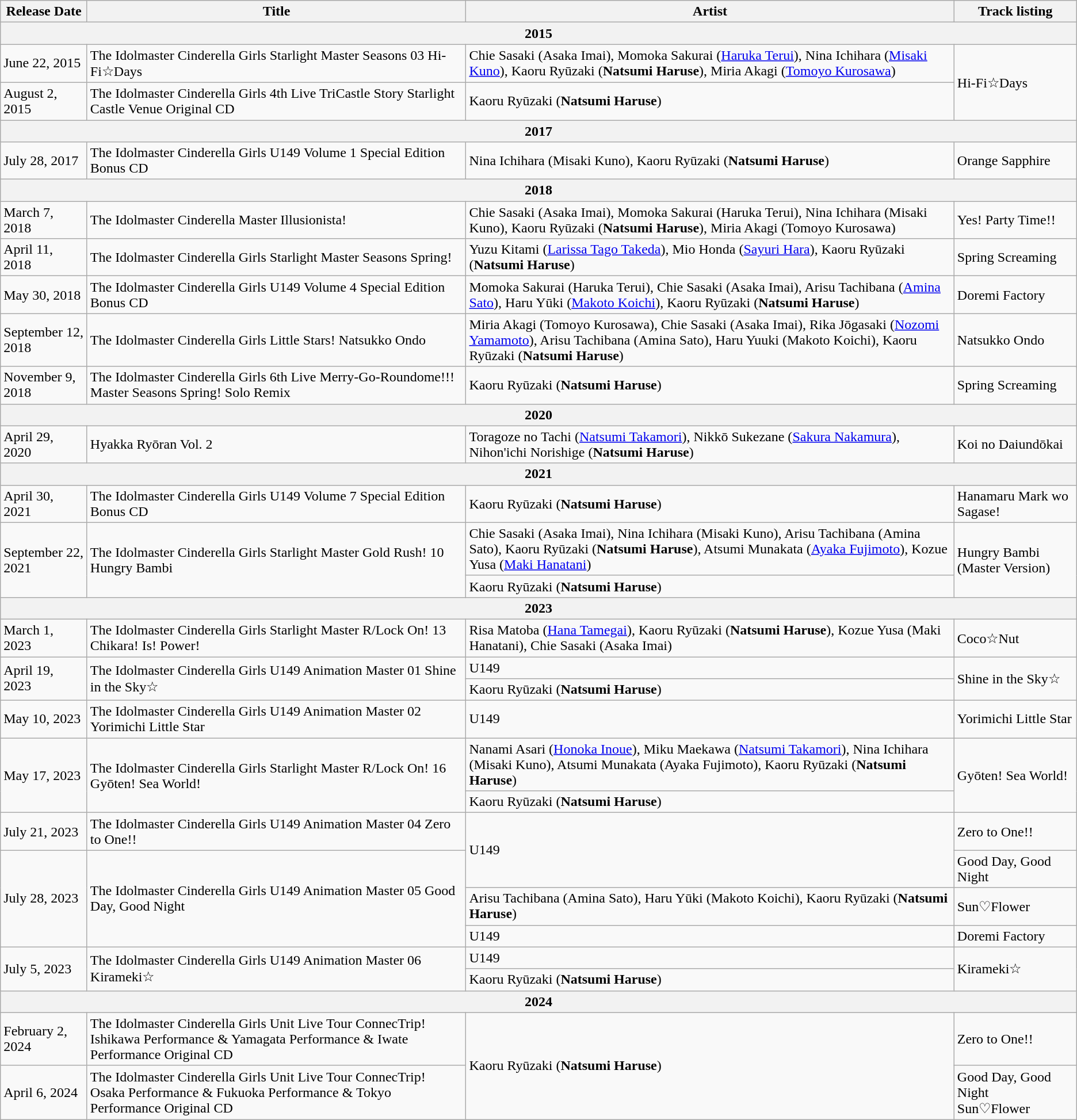<table class="wikitable sortable">
<tr>
<th>Release Date</th>
<th>Title</th>
<th>Artist</th>
<th>Track listing</th>
</tr>
<tr>
<th colspan=4; align=center>2015</th>
</tr>
<tr>
<td>June 22, 2015</td>
<td>The Idolmaster Cinderella Girls Starlight Master Seasons 03 Hi-Fi☆Days</td>
<td>Chie Sasaki (Asaka Imai), Momoka Sakurai (<a href='#'>Haruka Terui</a>), Nina Ichihara (<a href='#'>Misaki Kuno</a>), Kaoru Ryūzaki (<strong>Natsumi Haruse</strong>), Miria Akagi (<a href='#'>Tomoyo Kurosawa</a>)</td>
<td rowspan="2">Hi-Fi☆Days</td>
</tr>
<tr>
<td>August 2, 2015</td>
<td>The Idolmaster Cinderella Girls 4th Live TriCastle Story Starlight Castle Venue Original CD</td>
<td>Kaoru Ryūzaki (<strong>Natsumi Haruse</strong>)</td>
</tr>
<tr>
<th colspan=4; align=center>2017</th>
</tr>
<tr>
<td>July 28, 2017</td>
<td>The Idolmaster Cinderella Girls U149 Volume 1 Special Edition Bonus CD</td>
<td>Nina Ichihara (Misaki Kuno), Kaoru Ryūzaki (<strong>Natsumi Haruse</strong>)</td>
<td>Orange Sapphire</td>
</tr>
<tr>
<th colspan=4; align=center>2018</th>
</tr>
<tr>
<td>March 7, 2018</td>
<td>The Idolmaster Cinderella Master Illusionista!</td>
<td>Chie Sasaki (Asaka Imai), Momoka Sakurai (Haruka Terui), Nina Ichihara (Misaki Kuno), Kaoru Ryūzaki (<strong>Natsumi Haruse</strong>), Miria Akagi (Tomoyo Kurosawa)</td>
<td>Yes! Party Time!!</td>
</tr>
<tr>
<td>April 11, 2018</td>
<td>The Idolmaster Cinderella Girls Starlight Master Seasons Spring!</td>
<td>Yuzu Kitami (<a href='#'>Larissa Tago Takeda</a>), Mio Honda (<a href='#'>Sayuri Hara</a>), Kaoru Ryūzaki (<strong>Natsumi Haruse</strong>)</td>
<td>Spring Screaming</td>
</tr>
<tr>
<td>May 30, 2018</td>
<td>The Idolmaster Cinderella Girls U149 Volume 4 Special Edition Bonus CD</td>
<td>Momoka Sakurai (Haruka Terui), Chie Sasaki (Asaka Imai), Arisu Tachibana (<a href='#'>Amina Sato</a>), Haru Yūki (<a href='#'>Makoto Koichi</a>), Kaoru Ryūzaki (<strong>Natsumi Haruse</strong>)</td>
<td>Doremi Factory</td>
</tr>
<tr>
<td rowspan=2>September 12, 2018</td>
<td rowspan=2>The Idolmaster Cinderella Girls Little Stars! Natsukko Ondo</td>
<td>Miria Akagi (Tomoyo Kurosawa), Chie Sasaki (Asaka Imai), Rika Jōgasaki (<a href='#'>Nozomi Yamamoto</a>), Arisu Tachibana (Amina Sato), Haru Yuuki (Makoto Koichi), Kaoru Ryūzaki (<strong>Natsumi Haruse</strong>)</td>
<td rowspan=2>Natsukko Ondo</td>
</tr>
<tr>
<td rowspan=2>Kaoru Ryūzaki (<strong>Natsumi Haruse</strong>)</td>
</tr>
<tr>
<td>November 9, 2018</td>
<td>The Idolmaster Cinderella Girls 6th Live Merry-Go-Roundome!!! Master Seasons Spring! Solo Remix</td>
<td>Spring Screaming</td>
</tr>
<tr>
<th colspan=4; align=center>2020</th>
</tr>
<tr>
<td>April 29, 2020</td>
<td>Hyakka Ryōran Vol. 2</td>
<td>Toragoze no Tachi (<a href='#'>Natsumi Takamori</a>), Nikkō Sukezane (<a href='#'>Sakura Nakamura</a>), Nihon'ichi Norishige (<strong>Natsumi Haruse</strong>)</td>
<td>Koi no Daiundōkai</td>
</tr>
<tr>
<th colspan=4; align=center>2021</th>
</tr>
<tr>
<td>April 30, 2021</td>
<td>The Idolmaster Cinderella Girls U149 Volume 7 Special Edition Bonus CD</td>
<td>Kaoru Ryūzaki (<strong>Natsumi Haruse</strong>)</td>
<td>Hanamaru Mark wo Sagase!</td>
</tr>
<tr>
<td rowspan=2>September 22, 2021</td>
<td rowspan=2>The Idolmaster Cinderella Girls Starlight Master Gold Rush! 10 Hungry Bambi</td>
<td>Chie Sasaki (Asaka Imai), Nina Ichihara (Misaki Kuno), Arisu Tachibana (Amina Sato), Kaoru Ryūzaki (<strong>Natsumi Haruse</strong>), Atsumi Munakata (<a href='#'>Ayaka Fujimoto</a>), Kozue Yusa (<a href='#'>Maki Hanatani</a>)</td>
<td rowspan=2>Hungry Bambi (Master Version)</td>
</tr>
<tr>
<td>Kaoru Ryūzaki (<strong>Natsumi Haruse</strong>)</td>
</tr>
<tr>
<th colspan=4; align=center>2023</th>
</tr>
<tr>
<td>March 1, 2023</td>
<td>The Idolmaster Cinderella Girls Starlight Master R/Lock On! 13 Chikara! Is! Power!</td>
<td>Risa Matoba (<a href='#'>Hana Tamegai</a>), Kaoru Ryūzaki (<strong>Natsumi Haruse</strong>), Kozue Yusa (Maki Hanatani), Chie Sasaki (Asaka Imai)</td>
<td>Coco☆Nut</td>
</tr>
<tr>
<td rowspan=2>April 19, 2023</td>
<td rowspan=2>The Idolmaster Cinderella Girls U149 Animation Master 01 Shine in the Sky☆</td>
<td>U149</td>
<td rowspan=2>Shine in the Sky☆</td>
</tr>
<tr>
<td>Kaoru Ryūzaki (<strong>Natsumi Haruse</strong>)</td>
</tr>
<tr>
<td>May 10, 2023</td>
<td>The Idolmaster Cinderella Girls U149 Animation Master 02 Yorimichi Little Star</td>
<td>U149</td>
<td>Yorimichi Little Star</td>
</tr>
<tr>
<td rowspan=2>May 17, 2023</td>
<td rowspan=2>The Idolmaster Cinderella Girls Starlight Master R/Lock On! 16 Gyōten! Sea World!</td>
<td>Nanami Asari (<a href='#'>Honoka Inoue</a>), Miku Maekawa (<a href='#'>Natsumi Takamori</a>), Nina Ichihara (Misaki Kuno), Atsumi Munakata (Ayaka Fujimoto), Kaoru Ryūzaki (<strong>Natsumi Haruse</strong>)</td>
<td rowspan=2>Gyōten! Sea World!</td>
</tr>
<tr>
<td>Kaoru Ryūzaki (<strong>Natsumi Haruse</strong>)</td>
</tr>
<tr>
<td>July 21, 2023</td>
<td>The Idolmaster Cinderella Girls U149 Animation Master 04 Zero to One!!</td>
<td rowspan=2>U149</td>
<td>Zero to One!!</td>
</tr>
<tr>
<td rowspan=3>July 28, 2023</td>
<td rowspan=3>The Idolmaster Cinderella Girls U149 Animation Master 05 Good Day, Good Night</td>
<td>Good Day, Good Night</td>
</tr>
<tr>
<td>Arisu Tachibana (Amina Sato), Haru Yūki (Makoto Koichi), Kaoru Ryūzaki (<strong>Natsumi Haruse</strong>)</td>
<td>Sun♡Flower</td>
</tr>
<tr>
<td>U149</td>
<td>Doremi Factory</td>
</tr>
<tr>
<td rowspan=2>July 5, 2023</td>
<td rowspan=2>The Idolmaster Cinderella Girls U149 Animation Master 06 Kirameki☆</td>
<td>U149</td>
<td rowspan=2>Kirameki☆</td>
</tr>
<tr>
<td>Kaoru Ryūzaki (<strong>Natsumi Haruse</strong>)</td>
</tr>
<tr>
<th colspan=4; align=center>2024</th>
</tr>
<tr>
<td>February 2, 2024</td>
<td>The Idolmaster Cinderella Girls Unit Live Tour ConnecTrip! Ishikawa Performance & Yamagata Performance & Iwate Performance Original CD</td>
<td rowspan=2>Kaoru Ryūzaki (<strong>Natsumi Haruse</strong>)</td>
<td>Zero to One!!</td>
</tr>
<tr>
<td>April 6, 2024</td>
<td>The Idolmaster Cinderella Girls Unit Live Tour ConnecTrip! Osaka Performance & Fukuoka Performance & Tokyo Performance Original CD</td>
<td>Good Day, Good Night<br>Sun♡Flower</td>
</tr>
</table>
